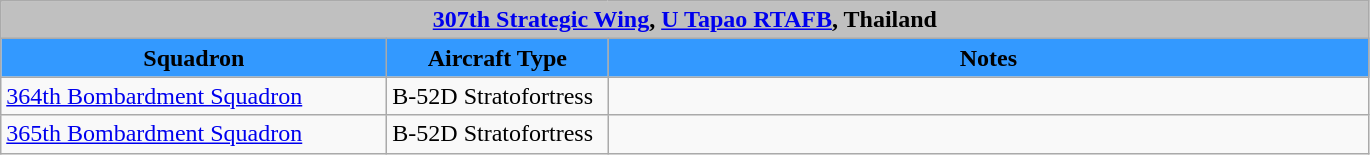<table class="wikitable">
<tr>
<td colspan="3" bgcolor=silver align=center><strong><a href='#'>307th Strategic Wing</a>, <a href='#'>U Tapao RTAFB</a>, Thailand</strong></td>
</tr>
<tr style="background: #3399ff;">
<td scope="col" style="width:250px;"align=center><span> <strong>Squadron</strong></span></td>
<td scope="col" style="width:140px;"align=center><span> <strong>Aircraft Type</strong></span></td>
<td scope="col" style="width:500px;"align=center><span> <strong>Notes</strong></span></td>
</tr>
<tr>
<td><a href='#'>364th Bombardment Squadron</a></td>
<td>B-52D Stratofortress</td>
<td></td>
</tr>
<tr>
<td><a href='#'>365th Bombardment Squadron</a></td>
<td>B-52D Stratofortress</td>
<td></td>
</tr>
</table>
